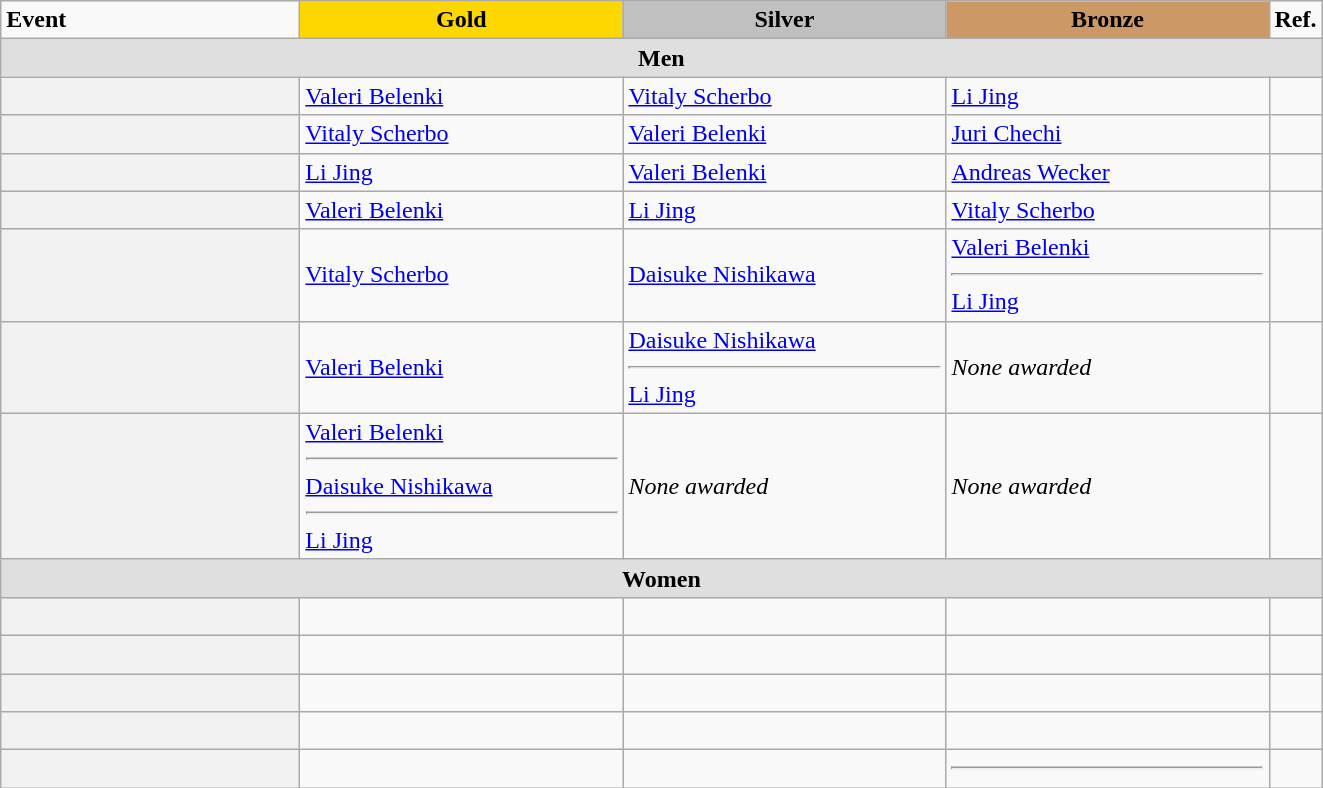<table class="wikitable">
<tr>
<td style="width:12em;"><strong>Event</strong></td>
<td style="text-align:center; background:gold; width:13em;"><strong>Gold</strong></td>
<td style="text-align:center; background:silver; width:13em;"><strong>Silver</strong></td>
<td style="text-align:center; background:#c96; width:13em;"><strong>Bronze</strong></td>
<td style="width:1em;"><strong>Ref.</strong></td>
</tr>
<tr bgcolor="DFDFDF">
<td colspan="5" align="center"><strong>Men</strong></td>
</tr>
<tr>
<th scope=row style="text-align:left"></th>
<td> <a href='#'>Valeri Belenki</a></td>
<td> <a href='#'>Vitaly Scherbo</a></td>
<td> <a href='#'>Li Jing</a></td>
<td></td>
</tr>
<tr>
<th scope=row style="text-align:left"></th>
<td> <a href='#'>Vitaly Scherbo</a></td>
<td> <a href='#'>Valeri Belenki</a></td>
<td> <a href='#'>Juri Chechi</a></td>
<td></td>
</tr>
<tr>
<th scope=row style="text-align:left"></th>
<td> <a href='#'>Li Jing</a></td>
<td> <a href='#'>Valeri Belenki</a></td>
<td> <a href='#'>Andreas Wecker</a></td>
<td></td>
</tr>
<tr>
<th scope=row style="text-align:left"></th>
<td> <a href='#'>Valeri Belenki</a></td>
<td> <a href='#'>Li Jing</a></td>
<td> <a href='#'>Vitaly Scherbo</a></td>
<td></td>
</tr>
<tr>
<th scope=row style="text-align:left"></th>
<td> <a href='#'>Vitaly Scherbo</a></td>
<td> <a href='#'>Daisuke Nishikawa</a></td>
<td> <a href='#'>Valeri Belenki</a><hr> <a href='#'>Li Jing</a></td>
<td></td>
</tr>
<tr>
<th scope=row style="text-align:left"></th>
<td> <a href='#'>Valeri Belenki</a></td>
<td> <a href='#'>Daisuke Nishikawa</a><hr> <a href='#'>Li Jing</a></td>
<td><em>None awarded</em></td>
<td></td>
</tr>
<tr>
<th scope=row style="text-align:left"></th>
<td> <a href='#'>Valeri Belenki</a><hr> <a href='#'>Daisuke Nishikawa</a><hr> <a href='#'>Li Jing</a></td>
<td><em>None awarded</em></td>
<td><em>None awarded</em></td>
<td></td>
</tr>
<tr bgcolor="DFDFDF">
<td colspan="5" align="center"><strong>Women</strong></td>
</tr>
<tr>
<th scope=row style="text-align:left"><br></th>
<td></td>
<td></td>
<td></td>
<td></td>
</tr>
<tr>
<th scope=row style="text-align:left"><br></th>
<td></td>
<td></td>
<td></td>
<td></td>
</tr>
<tr>
<th scope=row style="text-align:left"><br></th>
<td></td>
<td></td>
<td></td>
<td></td>
</tr>
<tr>
<th scope=row style="text-align:left"><br></th>
<td></td>
<td></td>
<td></td>
<td></td>
</tr>
<tr>
<th scope=row style="text-align:left"><br></th>
<td></td>
<td></td>
<td><hr></td>
<td></td>
</tr>
</table>
